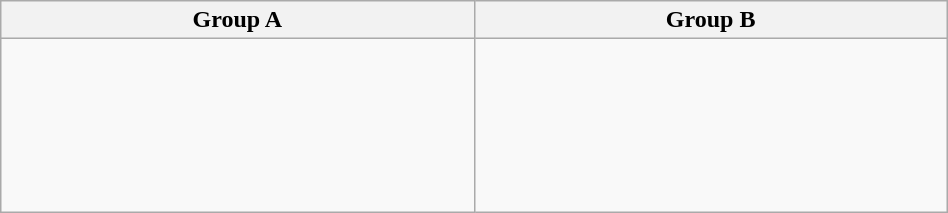<table class="wikitable" width=50%>
<tr>
<th width=50%>Group A</th>
<th width=50%>Group B</th>
</tr>
<tr>
<td valign=top><br><br>
<br>
<br>
<br>
</td>
<td valign=top><br><br>
<br>
<br>
<br>
<br>
</td>
</tr>
</table>
